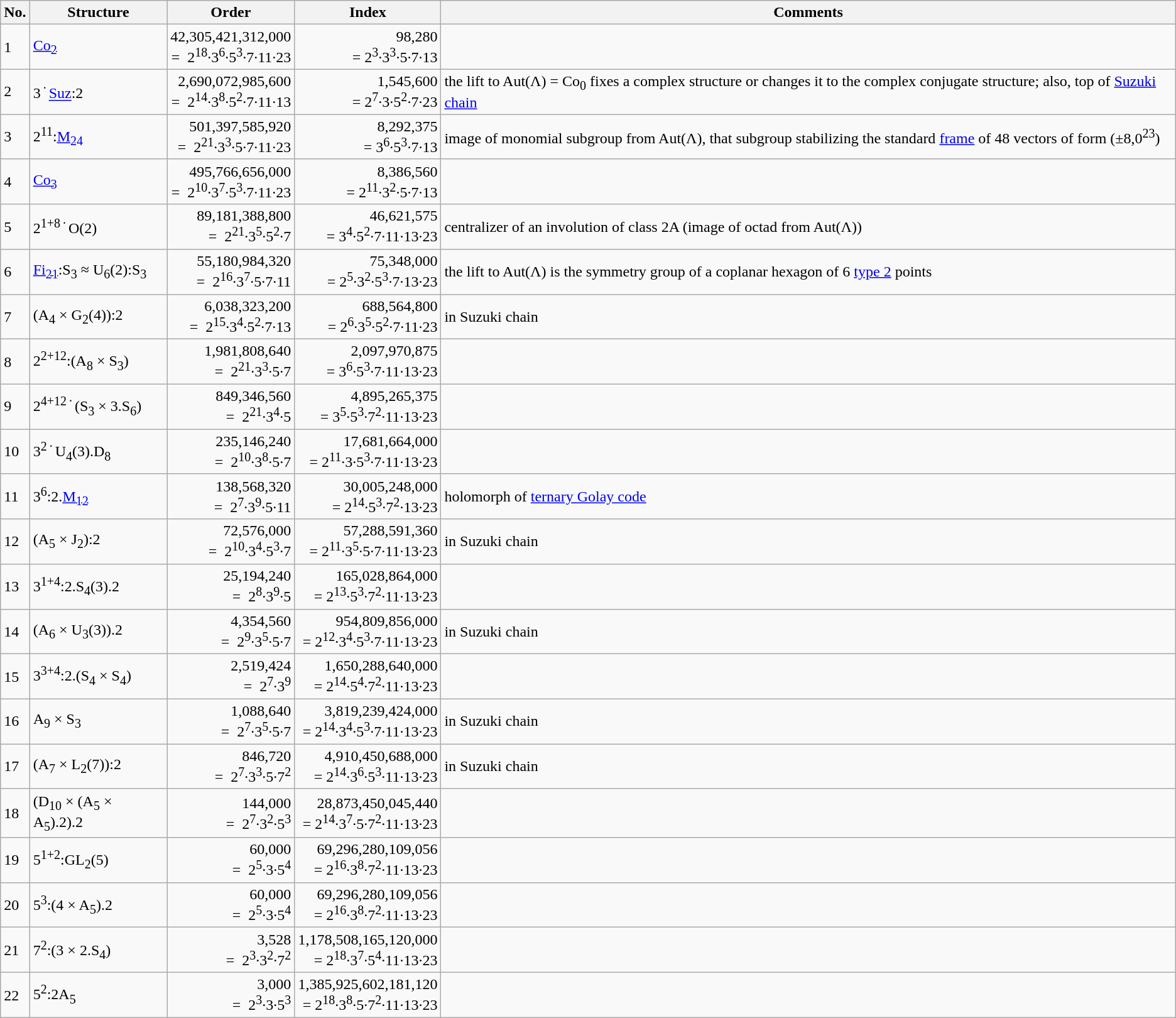<table class="wikitable">
<tr>
<th>No.</th>
<th>Structure</th>
<th>Order</th>
<th>Index</th>
<th>Comments</th>
</tr>
<tr>
<td>1</td>
<td><a href='#'>Co<sub>2</sub></a></td>
<td align=right>42,305,421,312,000 <br>=  2<sup>18</sup>·3<sup>6</sup>·5<sup>3</sup>·7·11·23</td>
<td align=right>98,280<br>= 2<sup>3</sup>·3<sup>3</sup>·5·7·13</td>
<td></td>
</tr>
<tr>
<td>2</td>
<td>3<sup> · </sup><a href='#'>Suz</a>:2</td>
<td align=right>2,690,072,985,600 <br>=  2<sup>14</sup>·3<sup>8</sup>·5<sup>2</sup>·7·11·13</td>
<td align=right>1,545,600<br>= 2<sup>7</sup>·3·5<sup>2</sup>·7·23</td>
<td>the lift to Aut(Λ) = Co<sub>0</sub> fixes a complex structure or changes it to the complex conjugate structure; also, top of <a href='#'>Suzuki chain</a></td>
</tr>
<tr>
<td>3</td>
<td>2<sup>11</sup>:<a href='#'>M<sub>24</sub></a></td>
<td align=right>501,397,585,920 <br>=  2<sup>21</sup>·3<sup>3</sup>·5·7·11·23</td>
<td align=right>8,292,375<br>= 3<sup>6</sup>·5<sup>3</sup>·7·13</td>
<td>image of monomial subgroup from Aut(Λ), that subgroup stabilizing the standard <a href='#'>frame</a> of 48 vectors of form (±8,0<sup>23</sup>)</td>
</tr>
<tr>
<td>4</td>
<td><a href='#'>Co<sub>3</sub></a></td>
<td align=right>495,766,656,000 <br>=  2<sup>10</sup>·3<sup>7</sup>·5<sup>3</sup>·7·11·23</td>
<td align=right>8,386,560<br>= 2<sup>11</sup>·3<sup>2</sup>·5·7·13</td>
<td></td>
</tr>
<tr>
<td>5</td>
<td>2<sup>1+8 · </sup>O(2)</td>
<td align=right>89,181,388,800 <br>=  2<sup>21</sup>·3<sup>5</sup>·5<sup>2</sup>·7</td>
<td align=right>46,621,575<br>= 3<sup>4</sup>·5<sup>2</sup>·7·11·13·23</td>
<td>centralizer of an involution of class 2A (image of octad from Aut(Λ))</td>
</tr>
<tr>
<td>6</td>
<td><a href='#'>Fi<sub>21</sub></a>:S<sub>3</sub> ≈ U<sub>6</sub>(2):S<sub>3</sub></td>
<td align=right>55,180,984,320 <br>=  2<sup>16</sup>·3<sup>7</sup>·5·7·11</td>
<td align=right>75,348,000<br>= 2<sup>5</sup>·3<sup>2</sup>·5<sup>3</sup>·7·13·23</td>
<td>the lift to Aut(Λ) is the symmetry group of a coplanar hexagon of 6 <a href='#'>type 2</a> points</td>
</tr>
<tr>
<td>7</td>
<td>(A<sub>4</sub> × G<sub>2</sub>(4)):2</td>
<td align=right>6,038,323,200 <br>=  2<sup>15</sup>·3<sup>4</sup>·5<sup>2</sup>·7·13</td>
<td align=right>688,564,800<br>= 2<sup>6</sup>·3<sup>5</sup>·5<sup>2</sup>·7·11·23</td>
<td>in Suzuki chain</td>
</tr>
<tr>
<td>8</td>
<td>2<sup>2+12</sup>:(A<sub>8</sub> × S<sub>3</sub>)</td>
<td align=right>1,981,808,640 <br>=  2<sup>21</sup>·3<sup>3</sup>·5·7</td>
<td align=right>2,097,970,875<br>= 3<sup>6</sup>·5<sup>3</sup>·7·11·13·23</td>
<td></td>
</tr>
<tr>
<td>9</td>
<td>2<sup>4+12 · </sup>(S<sub>3</sub> × 3.S<sub>6</sub>)</td>
<td align=right>849,346,560 <br>=  2<sup>21</sup>·3<sup>4</sup>·5</td>
<td align=right>4,895,265,375<br>= 3<sup>5</sup>·5<sup>3</sup>·7<sup>2</sup>·11·13·23</td>
<td></td>
</tr>
<tr>
<td>10</td>
<td>3<sup>2 · </sup>U<sub>4</sub>(3).D<sub>8</sub></td>
<td align=right>235,146,240 <br>=  2<sup>10</sup>·3<sup>8</sup>·5·7</td>
<td align=right>17,681,664,000<br>= 2<sup>11</sup>·3·5<sup>3</sup>·7·11·13·23</td>
<td></td>
</tr>
<tr>
<td>11</td>
<td>3<sup>6</sup>:2.<a href='#'>M<sub>12</sub></a></td>
<td align=right>138,568,320 <br>=  2<sup>7</sup>·3<sup>9</sup>·5·11</td>
<td align=right>30,005,248,000<br>= 2<sup>14</sup>·5<sup>3</sup>·7<sup>2</sup>·13·23</td>
<td>holomorph of <a href='#'>ternary Golay code</a></td>
</tr>
<tr>
<td>12</td>
<td>(A<sub>5</sub> × J<sub>2</sub>):2</td>
<td align=right>72,576,000 <br>=  2<sup>10</sup>·3<sup>4</sup>·5<sup>3</sup>·7</td>
<td align=right>57,288,591,360<br>= 2<sup>11</sup>·3<sup>5</sup>·5·7·11·13·23</td>
<td>in Suzuki chain</td>
</tr>
<tr>
<td>13</td>
<td>3<sup>1+4</sup>:2.S<sub>4</sub>(3).2</td>
<td align=right>25,194,240 <br>=  2<sup>8</sup>·3<sup>9</sup>·5</td>
<td align=right>165,028,864,000<br>= 2<sup>13</sup>·5<sup>3</sup>·7<sup>2</sup>·11·13·23</td>
<td></td>
</tr>
<tr>
<td>14</td>
<td>(A<sub>6</sub> × U<sub>3</sub>(3)).2</td>
<td align=right>4,354,560 <br>=  2<sup>9</sup>·3<sup>5</sup>·5·7</td>
<td align=right>954,809,856,000<br>= 2<sup>12</sup>·3<sup>4</sup>·5<sup>3</sup>·7·11·13·23</td>
<td>in Suzuki chain</td>
</tr>
<tr>
<td>15</td>
<td>3<sup>3+4</sup>:2.(S<sub>4</sub> × S<sub>4</sub>)</td>
<td align=right>2,519,424 <br>=  2<sup>7</sup>·3<sup>9</sup></td>
<td align=right>1,650,288,640,000<br>= 2<sup>14</sup>·5<sup>4</sup>·7<sup>2</sup>·11·13·23</td>
<td></td>
</tr>
<tr>
<td>16</td>
<td>A<sub>9</sub> × S<sub>3</sub></td>
<td align=right>1,088,640 <br>=  2<sup>7</sup>·3<sup>5</sup>·5·7</td>
<td align=right>3,819,239,424,000<br>= 2<sup>14</sup>·3<sup>4</sup>·5<sup>3</sup>·7·11·13·23</td>
<td>in Suzuki chain</td>
</tr>
<tr>
<td>17</td>
<td>(A<sub>7</sub> × L<sub>2</sub>(7)):2</td>
<td align=right>846,720 <br>=  2<sup>7</sup>·3<sup>3</sup>·5·7<sup>2</sup></td>
<td align=right>4,910,450,688,000<br>= 2<sup>14</sup>·3<sup>6</sup>·5<sup>3</sup>·11·13·23</td>
<td>in Suzuki chain</td>
</tr>
<tr>
<td>18</td>
<td>(D<sub>10</sub> × (A<sub>5</sub> × A<sub>5</sub>).2).2</td>
<td align=right>144,000 <br>=  2<sup>7</sup>·3<sup>2</sup>·5<sup>3</sup></td>
<td align=right>28,873,450,045,440<br>= 2<sup>14</sup>·3<sup>7</sup>·5·7<sup>2</sup>·11·13·23</td>
<td></td>
</tr>
<tr>
<td>19</td>
<td>5<sup>1+2</sup>:GL<sub>2</sub>(5)</td>
<td align=right>60,000 <br>=  2<sup>5</sup>·3·5<sup>4</sup></td>
<td align=right>69,296,280,109,056<br>= 2<sup>16</sup>·3<sup>8</sup>·7<sup>2</sup>·11·13·23</td>
<td></td>
</tr>
<tr>
<td>20</td>
<td>5<sup>3</sup>:(4 × A<sub>5</sub>).2</td>
<td align=right>60,000 <br>=  2<sup>5</sup>·3·5<sup>4</sup></td>
<td align=right>69,296,280,109,056<br>= 2<sup>16</sup>·3<sup>8</sup>·7<sup>2</sup>·11·13·23</td>
<td></td>
</tr>
<tr>
<td>21</td>
<td>7<sup>2</sup>:(3 × 2.S<sub>4</sub>)</td>
<td align=right>3,528 <br>=  2<sup>3</sup>·3<sup>2</sup>·7<sup>2</sup></td>
<td align=right>1,178,508,165,120,000<br>= 2<sup>18</sup>·3<sup>7</sup>·5<sup>4</sup>·11·13·23</td>
<td></td>
</tr>
<tr>
<td>22</td>
<td>5<sup>2</sup>:2A<sub>5</sub></td>
<td align=right>3,000 <br>=  2<sup>3</sup>·3·5<sup>3</sup></td>
<td align=right>1,385,925,602,181,120<br>= 2<sup>18</sup>·3<sup>8</sup>·5·7<sup>2</sup>·11·13·23</td>
<td></td>
</tr>
</table>
